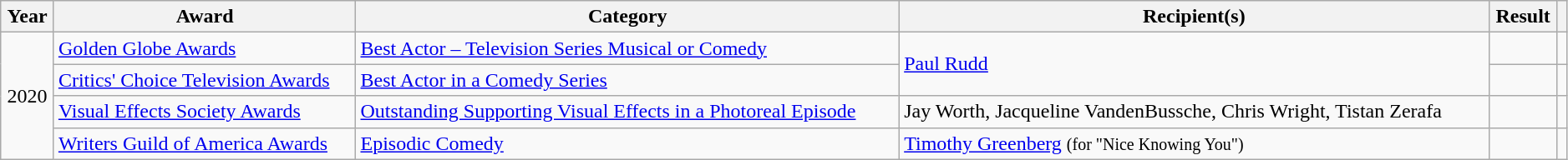<table class="wikitable plainrowheaders sortable" style="width: 99%;">
<tr>
<th scope="col">Year</th>
<th scope="col">Award</th>
<th scope="col">Category</th>
<th scope="col">Recipient(s)</th>
<th scope="col">Result</th>
<th scope="col" class="unsortable"></th>
</tr>
<tr>
<td rowspan="4" align=center>2020</td>
<td><a href='#'>Golden Globe Awards</a></td>
<td><a href='#'>Best Actor – Television Series Musical or Comedy</a></td>
<td rowspan="2"><a href='#'>Paul Rudd</a></td>
<td></td>
<td align=center></td>
</tr>
<tr>
<td><a href='#'>Critics' Choice Television Awards</a></td>
<td><a href='#'>Best Actor in a Comedy Series</a></td>
<td></td>
<td align=center></td>
</tr>
<tr>
<td><a href='#'>Visual Effects Society Awards</a></td>
<td><a href='#'>Outstanding Supporting Visual Effects in a Photoreal Episode</a></td>
<td>Jay Worth, Jacqueline VandenBussche, Chris Wright, Tistan Zerafa </td>
<td></td>
<td align=center></td>
</tr>
<tr>
<td><a href='#'>Writers Guild of America Awards</a></td>
<td><a href='#'>Episodic Comedy</a></td>
<td><a href='#'>Timothy Greenberg</a> <small>(for "Nice Knowing You")</small></td>
<td></td>
<td align=center></td>
</tr>
</table>
